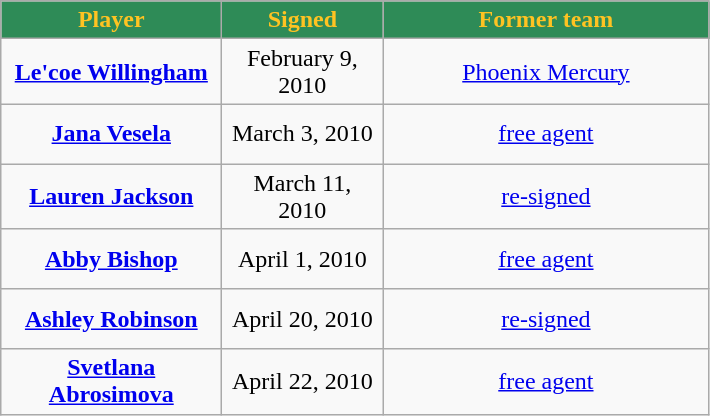<table class="wikitable" style="text-align: center">
<tr align="center" bgcolor="#dddddd">
<td style="background:#2E8B57;color:#FFC322; width:140px"><strong>Player</strong></td>
<td style="background:#2E8B57;color:#FFC322; width:100px"><strong>Signed</strong></td>
<td style="background:#2E8B57;color:#FFC322; width:210px"><strong>Former team</strong></td>
</tr>
<tr style="height:40px">
<td><strong><a href='#'>Le'coe Willingham</a></strong></td>
<td>February 9, 2010</td>
<td><a href='#'>Phoenix Mercury</a></td>
</tr>
<tr style="height:40px">
<td><strong><a href='#'>Jana Vesela</a></strong></td>
<td>March 3, 2010</td>
<td><a href='#'>free agent</a></td>
</tr>
<tr style="height:40px">
<td><strong><a href='#'>Lauren Jackson</a></strong></td>
<td>March 11, 2010</td>
<td><a href='#'>re-signed</a></td>
</tr>
<tr style="height:40px">
<td><strong><a href='#'>Abby Bishop</a></strong></td>
<td>April 1, 2010</td>
<td><a href='#'>free agent</a></td>
</tr>
<tr style="height:40px">
<td><strong><a href='#'>Ashley Robinson</a></strong></td>
<td>April 20, 2010</td>
<td><a href='#'>re-signed</a></td>
</tr>
<tr style="height:40px">
<td><strong><a href='#'>Svetlana Abrosimova</a></strong></td>
<td>April 22, 2010</td>
<td><a href='#'>free agent</a></td>
</tr>
</table>
